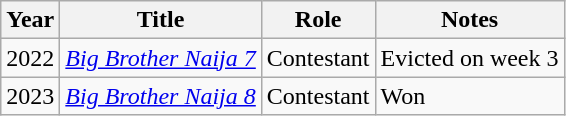<table class="wikitable sortable">
<tr>
<th>Year</th>
<th>Title</th>
<th>Role</th>
<th>Notes</th>
</tr>
<tr>
<td>2022</td>
<td><em><a href='#'>Big Brother Naija 7</a></em></td>
<td>Contestant</td>
<td>Evicted on week 3</td>
</tr>
<tr>
<td>2023</td>
<td><em><a href='#'>Big Brother Naija 8</a></em></td>
<td>Contestant</td>
<td>Won</td>
</tr>
</table>
